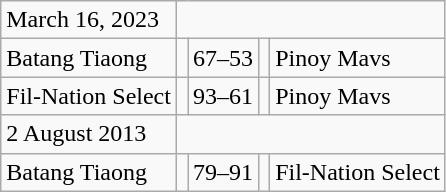<table class="wikitable">
<tr>
<td>March 16, 2023</td>
</tr>
<tr>
<td>Batang Tiaong</td>
<td></td>
<td>67–53</td>
<td></td>
<td>Pinoy Mavs</td>
</tr>
<tr>
<td>Fil-Nation Select</td>
<td></td>
<td>93–61</td>
<td></td>
<td>Pinoy Mavs</td>
</tr>
<tr>
<td>2 August 2013</td>
</tr>
<tr>
<td>Batang Tiaong</td>
<td></td>
<td>79–91</td>
<td></td>
<td>Fil-Nation Select</td>
</tr>
</table>
